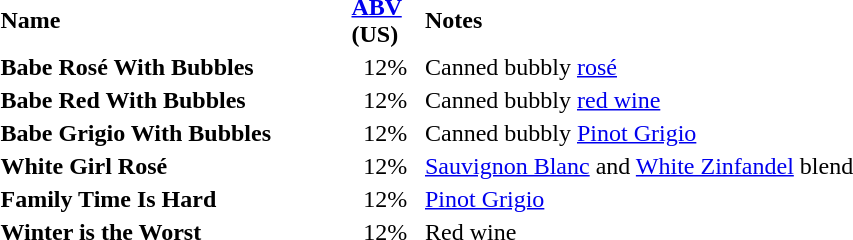<table class="wiki table" style="text-align:left">
<tr>
<th style="width:230px;">Name</th>
<th style="width:45px;"><a href='#'>ABV</a> (US)</th>
<th style="width:290px;">Notes</th>
</tr>
<tr>
<td><strong>Babe Rosé With Bubbles</strong></td>
<td style="text-align:center;">12%</td>
<td>Canned bubbly <a href='#'>rosé</a></td>
</tr>
<tr>
<td><strong>Babe Red With Bubbles</strong></td>
<td style="text-align:center;">12%</td>
<td>Canned bubbly <a href='#'>red wine</a></td>
</tr>
<tr>
<td><strong>Babe Grigio With Bubbles</strong></td>
<td style="text-align:center;">12%</td>
<td>Canned bubbly <a href='#'>Pinot Grigio</a></td>
</tr>
<tr>
<td><strong>White Girl Rosé</strong></td>
<td style="text-align:center;">12%</td>
<td><a href='#'>Sauvignon Blanc</a> and <a href='#'>White Zinfandel</a> blend</td>
</tr>
<tr>
<td><strong>Family Time Is Hard</strong></td>
<td style="text-align:center;">12%</td>
<td><a href='#'>Pinot Grigio</a></td>
</tr>
<tr>
<td><strong>Winter is the Worst</strong></td>
<td style="text-align:center;">12%</td>
<td>Red wine</td>
</tr>
<tr>
</tr>
</table>
